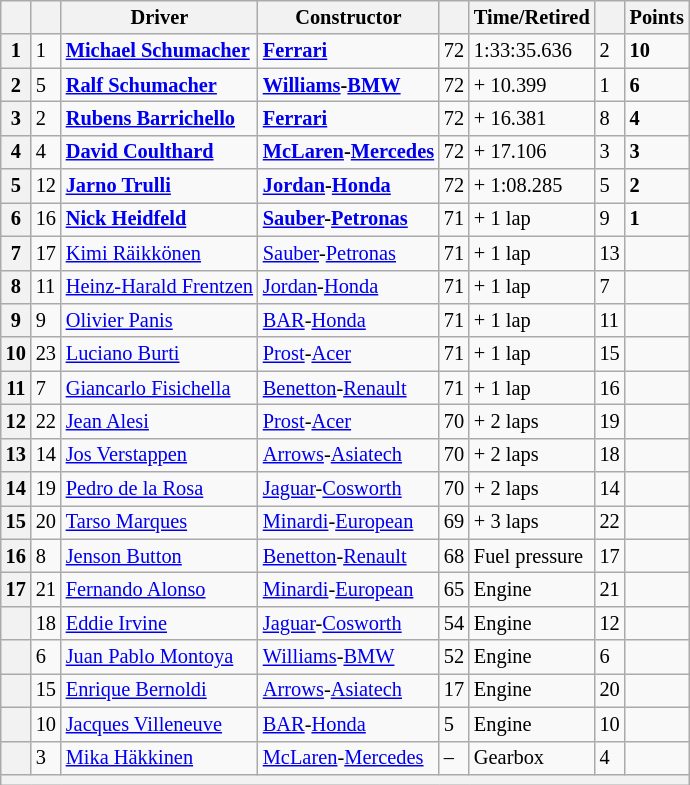<table class="wikitable" style="font-size: 85%;">
<tr>
<th scope="col"></th>
<th scope="col"></th>
<th scope="col">Driver</th>
<th scope="col">Constructor</th>
<th scope="col"></th>
<th scope="col">Time/Retired</th>
<th scope="col"></th>
<th scope="col">Points</th>
</tr>
<tr>
<th scope="row">1</th>
<td>1</td>
<td> <strong><a href='#'>Michael Schumacher</a></strong></td>
<td><strong><a href='#'>Ferrari</a></strong></td>
<td>72</td>
<td>1:33:35.636</td>
<td>2</td>
<td><strong>10</strong></td>
</tr>
<tr>
<th scope="row">2</th>
<td>5</td>
<td> <strong><a href='#'>Ralf Schumacher</a></strong></td>
<td><strong><a href='#'>Williams</a>-<a href='#'>BMW</a></strong></td>
<td>72</td>
<td>+ 10.399</td>
<td>1</td>
<td><strong>6</strong></td>
</tr>
<tr>
<th scope="row">3</th>
<td>2</td>
<td> <strong><a href='#'>Rubens Barrichello</a></strong></td>
<td><strong><a href='#'>Ferrari</a></strong></td>
<td>72</td>
<td>+ 16.381</td>
<td>8</td>
<td><strong>4</strong></td>
</tr>
<tr>
<th scope="row">4</th>
<td>4</td>
<td> <strong><a href='#'>David Coulthard</a></strong></td>
<td><strong><a href='#'>McLaren</a>-<a href='#'>Mercedes</a></strong></td>
<td>72</td>
<td>+ 17.106</td>
<td>3</td>
<td><strong>3</strong></td>
</tr>
<tr>
<th scope="row">5</th>
<td>12</td>
<td> <strong><a href='#'>Jarno Trulli</a></strong></td>
<td><strong><a href='#'>Jordan</a>-<a href='#'>Honda</a></strong></td>
<td>72</td>
<td>+ 1:08.285</td>
<td>5</td>
<td><strong>2</strong></td>
</tr>
<tr>
<th scope="row">6</th>
<td>16</td>
<td> <strong><a href='#'>Nick Heidfeld</a></strong></td>
<td><strong><a href='#'>Sauber</a>-<a href='#'>Petronas</a></strong></td>
<td>71</td>
<td>+ 1 lap</td>
<td>9</td>
<td><strong>1</strong></td>
</tr>
<tr>
<th scope="row">7</th>
<td>17</td>
<td> <a href='#'>Kimi Räikkönen</a></td>
<td><a href='#'>Sauber</a>-<a href='#'>Petronas</a></td>
<td>71</td>
<td>+ 1 lap</td>
<td>13</td>
<td> </td>
</tr>
<tr>
<th scope="row">8</th>
<td>11</td>
<td> <a href='#'>Heinz-Harald Frentzen</a></td>
<td><a href='#'>Jordan</a>-<a href='#'>Honda</a></td>
<td>71</td>
<td>+ 1 lap</td>
<td>7</td>
<td> </td>
</tr>
<tr>
<th scope="row">9</th>
<td>9</td>
<td> <a href='#'>Olivier Panis</a></td>
<td><a href='#'>BAR</a>-<a href='#'>Honda</a></td>
<td>71</td>
<td>+ 1 lap</td>
<td>11</td>
<td> </td>
</tr>
<tr>
<th scope="row">10</th>
<td>23</td>
<td> <a href='#'>Luciano Burti</a></td>
<td><a href='#'>Prost</a>-<a href='#'>Acer</a></td>
<td>71</td>
<td>+ 1 lap</td>
<td>15</td>
<td> </td>
</tr>
<tr>
<th scope="row">11</th>
<td>7</td>
<td> <a href='#'>Giancarlo Fisichella</a></td>
<td><a href='#'>Benetton</a>-<a href='#'>Renault</a></td>
<td>71</td>
<td>+ 1 lap</td>
<td>16</td>
<td> </td>
</tr>
<tr>
<th scope="row">12</th>
<td>22</td>
<td> <a href='#'>Jean Alesi</a></td>
<td><a href='#'>Prost</a>-<a href='#'>Acer</a></td>
<td>70</td>
<td>+ 2 laps</td>
<td>19</td>
<td> </td>
</tr>
<tr>
<th scope="row">13</th>
<td>14</td>
<td> <a href='#'>Jos Verstappen</a></td>
<td><a href='#'>Arrows</a>-<a href='#'>Asiatech</a></td>
<td>70</td>
<td>+ 2 laps</td>
<td>18</td>
<td> </td>
</tr>
<tr>
<th scope="row">14</th>
<td>19</td>
<td> <a href='#'>Pedro de la Rosa</a></td>
<td><a href='#'>Jaguar</a>-<a href='#'>Cosworth</a></td>
<td>70</td>
<td>+ 2 laps</td>
<td>14</td>
<td> </td>
</tr>
<tr>
<th scope="row">15</th>
<td>20</td>
<td> <a href='#'>Tarso Marques</a></td>
<td><a href='#'>Minardi</a>-<a href='#'>European</a></td>
<td>69</td>
<td>+ 3 laps</td>
<td>22</td>
<td> </td>
</tr>
<tr>
<th scope="row">16</th>
<td>8</td>
<td> <a href='#'>Jenson Button</a></td>
<td><a href='#'>Benetton</a>-<a href='#'>Renault</a></td>
<td>68</td>
<td>Fuel pressure</td>
<td>17</td>
<td> </td>
</tr>
<tr>
<th scope="row">17</th>
<td>21</td>
<td> <a href='#'>Fernando Alonso</a></td>
<td><a href='#'>Minardi</a>-<a href='#'>European</a></td>
<td>65</td>
<td>Engine</td>
<td>21</td>
<td> </td>
</tr>
<tr>
<th scope="row"></th>
<td>18</td>
<td> <a href='#'>Eddie Irvine</a></td>
<td><a href='#'>Jaguar</a>-<a href='#'>Cosworth</a></td>
<td>54</td>
<td>Engine</td>
<td>12</td>
<td> </td>
</tr>
<tr>
<th scope="row"></th>
<td>6</td>
<td> <a href='#'>Juan Pablo Montoya</a></td>
<td><a href='#'>Williams</a>-<a href='#'>BMW</a></td>
<td>52</td>
<td>Engine</td>
<td>6</td>
<td> </td>
</tr>
<tr>
<th scope="row"></th>
<td>15</td>
<td> <a href='#'>Enrique Bernoldi</a></td>
<td><a href='#'>Arrows</a>-<a href='#'>Asiatech</a></td>
<td>17</td>
<td>Engine</td>
<td>20</td>
<td> </td>
</tr>
<tr>
<th scope="row"></th>
<td>10</td>
<td> <a href='#'>Jacques Villeneuve</a></td>
<td><a href='#'>BAR</a>-<a href='#'>Honda</a></td>
<td>5</td>
<td>Engine</td>
<td>10</td>
<td> </td>
</tr>
<tr>
<th scope="row"></th>
<td>3</td>
<td> <a href='#'>Mika Häkkinen</a></td>
<td><a href='#'>McLaren</a>-<a href='#'>Mercedes</a></td>
<td>–</td>
<td>Gearbox</td>
<td>4</td>
<td></td>
</tr>
<tr>
<th colspan="8"></th>
</tr>
</table>
